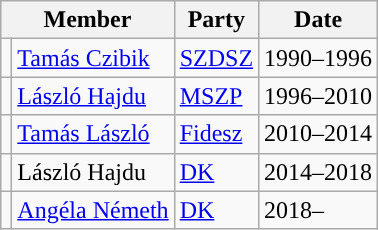<table class=wikitable>
<tr>
<th colspan=2>Member</th>
<th>Party</th>
<th>Date</th>
</tr>
<tr>
<td style="background-color:"></td>
<td><a href='#'>Tamás Czibik</a></td>
<td><a href='#'>SZDSZ</a></td>
<td>1990–1996</td>
</tr>
<tr>
<td style="background-color:"></td>
<td><a href='#'>László Hajdu</a></td>
<td><a href='#'>MSZP</a></td>
<td>1996–2010</td>
</tr>
<tr>
<td style="background-color:"></td>
<td><a href='#'>Tamás László</a></td>
<td><a href='#'>Fidesz</a></td>
<td>2010–2014</td>
</tr>
<tr>
<td style="background-color:"></td>
<td>László Hajdu</td>
<td><a href='#'>DK</a></td>
<td>2014–2018</td>
</tr>
<tr>
<td style="background-color:"></td>
<td><a href='#'>Angéla Németh</a></td>
<td><a href='#'>DK</a></td>
<td>2018–</td>
</tr>
</table>
